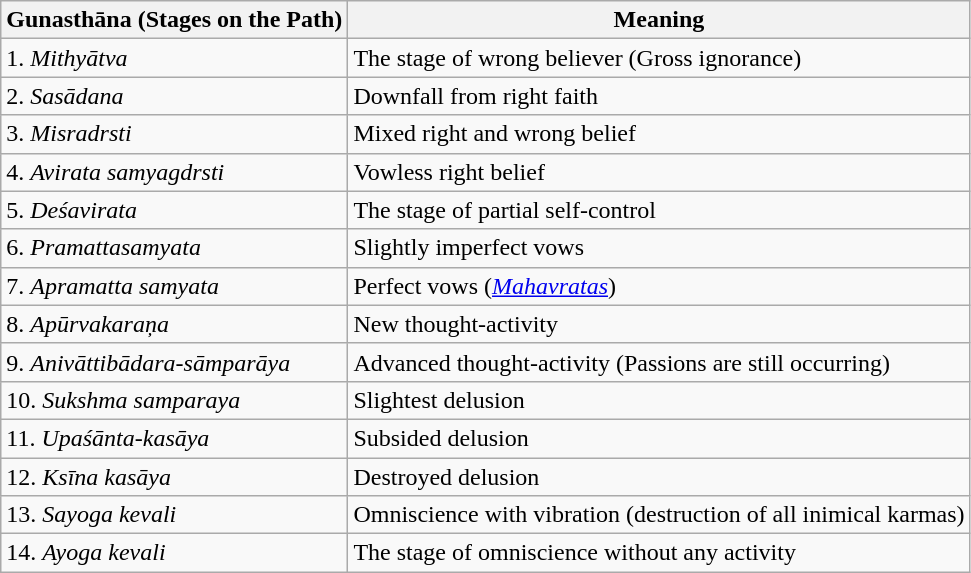<table class="wikitable">
<tr>
<th>Gunasthāna (Stages on the Path)</th>
<th>Meaning</th>
</tr>
<tr>
<td>1. <em>Mithyātva</em></td>
<td>The stage of wrong believer (Gross ignorance)</td>
</tr>
<tr>
<td>2. <em>Sasādana</em></td>
<td>Downfall from right faith</td>
</tr>
<tr>
<td>3. <em>Misradrsti</em></td>
<td>Mixed right and wrong belief</td>
</tr>
<tr>
<td>4. <em>Avirata samyagdrsti</em></td>
<td>Vowless right belief</td>
</tr>
<tr>
<td>5. <em>Deśavirata</em></td>
<td>The stage of partial self-control</td>
</tr>
<tr>
<td>6. <em>Pramattasamyata</em></td>
<td>Slightly imperfect vows</td>
</tr>
<tr>
<td>7. <em>Apramatta samyata</em></td>
<td>Perfect vows (<em><a href='#'>Mahavratas</a></em>)</td>
</tr>
<tr>
<td>8. <em>Apūrvakaraņa</em></td>
<td>New thought-activity</td>
</tr>
<tr>
<td>9. <em>Anivāttibādara-sāmparāya</em></td>
<td>Advanced thought-activity (Passions are still occurring)</td>
</tr>
<tr>
<td>10. <em>Sukshma samparaya</em></td>
<td>Slightest delusion</td>
</tr>
<tr>
<td>11. <em>Upaśānta-kasāya</em></td>
<td>Subsided delusion</td>
</tr>
<tr>
<td>12. <em>Ksīna kasāya</em></td>
<td>Destroyed delusion</td>
</tr>
<tr>
<td>13. <em>Sayoga kevali</em></td>
<td>Omniscience with vibration (destruction of all inimical karmas)</td>
</tr>
<tr>
<td>14. <em>Ayoga kevali</em></td>
<td>The stage of omniscience without any activity</td>
</tr>
</table>
